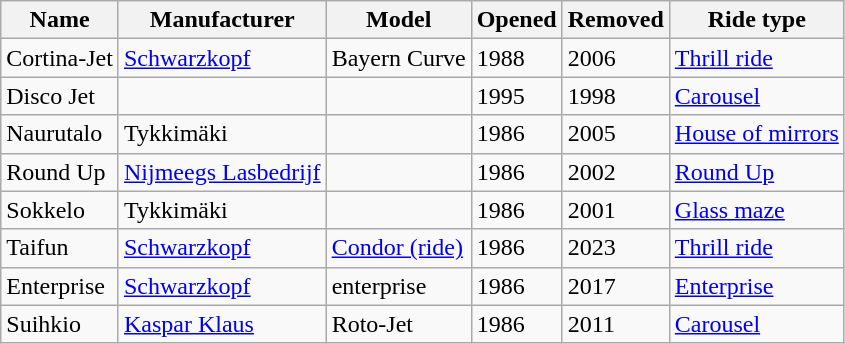<table class= "wikitable sortable">
<tr>
<th>Name</th>
<th>Manufacturer</th>
<th>Model</th>
<th>Opened</th>
<th>Removed</th>
<th>Ride type</th>
</tr>
<tr>
<td>Cortina-Jet</td>
<td><a href='#'>Schwarzkopf</a></td>
<td>Bayern Curve</td>
<td>1988</td>
<td>2006</td>
<td><a href='#'>Thrill ride</a></td>
</tr>
<tr>
<td>Disco Jet</td>
<td></td>
<td></td>
<td>1995</td>
<td>1998</td>
<td><a href='#'>Carousel</a></td>
</tr>
<tr>
<td>Naurutalo</td>
<td>Tykkimäki</td>
<td></td>
<td>1986</td>
<td>2005</td>
<td><a href='#'>House of mirrors</a></td>
</tr>
<tr>
<td>Round Up</td>
<td><a href='#'>Nijmeegs Lasbedrijf</a></td>
<td></td>
<td>1986</td>
<td>2002</td>
<td><a href='#'>Round Up</a></td>
</tr>
<tr>
<td>Sokkelo</td>
<td>Tykkimäki</td>
<td></td>
<td>1986</td>
<td>2001</td>
<td><a href='#'>Glass maze</a></td>
</tr>
<tr>
<td>Taifun</td>
<td><a href='#'>Schwarzkopf</a></td>
<td><a href='#'>Condor (ride)</a></td>
<td>1986</td>
<td>2023</td>
<td><a href='#'>Thrill ride</a></td>
</tr>
<tr>
<td>Enterprise</td>
<td><a href='#'>Schwarzkopf</a></td>
<td>enterprise</td>
<td>1986</td>
<td>2017</td>
<td><a href='#'>Enterprise</a></td>
</tr>
<tr>
<td>Suihkio</td>
<td><a href='#'>Kaspar Klaus</a></td>
<td>Roto-Jet</td>
<td>1986</td>
<td>2011</td>
<td><a href='#'>Carousel</a></td>
</tr>
</table>
